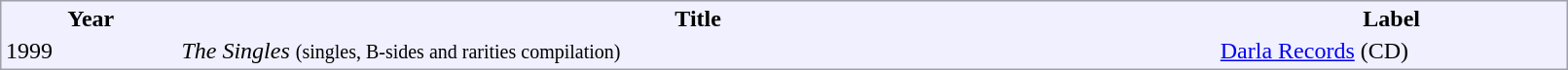<table style="border:1px solid #a0a0aa; background:#f0f0ff; width:85%; margin-left:8px;">
<tr>
<th style="width:5%;">Year</th>
<th style="width:30%;">Title</th>
<th style="width:10%;">Label</th>
</tr>
<tr>
<td>1999</td>
<td><em>The Singles</em>  <small>(singles, B-sides and rarities compilation)</small></td>
<td><a href='#'>Darla Records</a> (CD)</td>
</tr>
</table>
